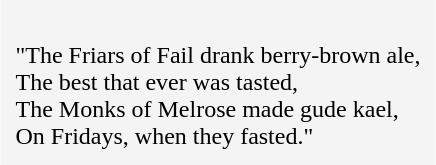<table cellpadding=10 border="0" align=center>
<tr>
<td bgcolor=#f4f4f4><br>"The Friars of Fail drank berry-brown ale,<br> 
The best that ever was tasted,<br> 
The Monks of Melrose made gude kael,<br> 
On Fridays, when they fasted."<br></td>
</tr>
</table>
